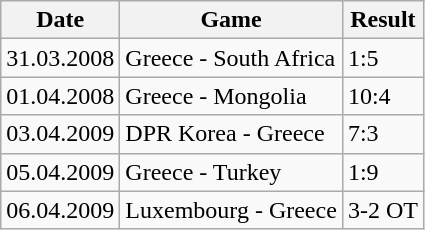<table class="wikitable">
<tr>
<th>Date</th>
<th>Game</th>
<th>Result</th>
</tr>
<tr>
<td>31.03.2008</td>
<td>Greece - South Africa</td>
<td>1:5</td>
</tr>
<tr>
<td>01.04.2008</td>
<td>Greece - Mongolia</td>
<td>10:4</td>
</tr>
<tr>
<td>03.04.2009</td>
<td>DPR Korea - Greece</td>
<td>7:3</td>
</tr>
<tr>
<td>05.04.2009</td>
<td>Greece - Turkey</td>
<td>1:9</td>
</tr>
<tr>
<td>06.04.2009</td>
<td>Luxembourg - Greece</td>
<td>3-2 OT</td>
</tr>
</table>
